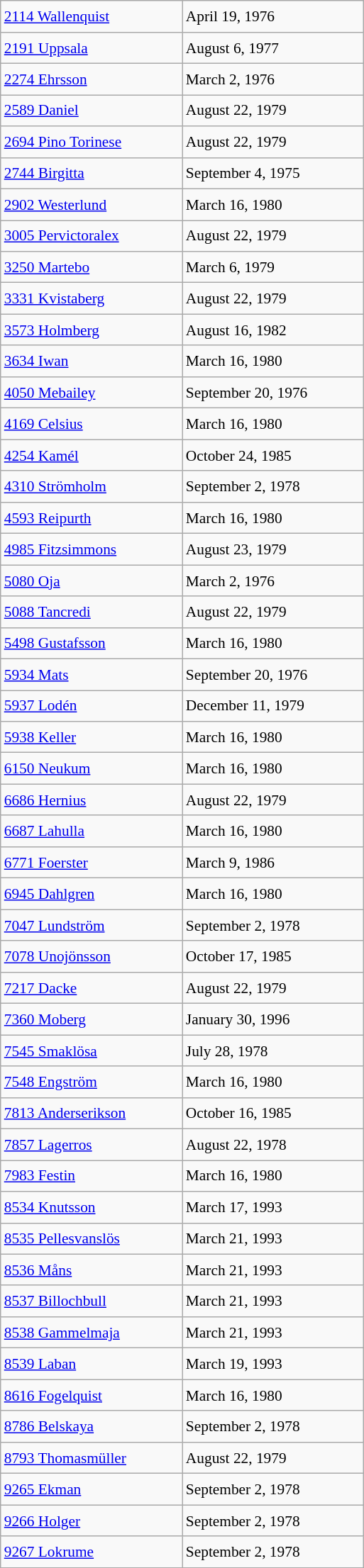<table class="wikitable" style="font-size: 89%; float: left; width: 24em; margin-right: 1em; line-height: 1.6em !important; height: 1250px;">
<tr>
<td><a href='#'>2114 Wallenquist</a></td>
<td>April 19, 1976</td>
</tr>
<tr>
<td><a href='#'>2191 Uppsala</a></td>
<td>August 6, 1977</td>
</tr>
<tr>
<td><a href='#'>2274 Ehrsson</a></td>
<td>March 2, 1976</td>
</tr>
<tr>
<td><a href='#'>2589 Daniel</a></td>
<td>August 22, 1979</td>
</tr>
<tr>
<td><a href='#'>2694 Pino Torinese</a></td>
<td>August 22, 1979</td>
</tr>
<tr>
<td><a href='#'>2744 Birgitta</a></td>
<td>September 4, 1975</td>
</tr>
<tr>
<td><a href='#'>2902 Westerlund</a></td>
<td>March 16, 1980</td>
</tr>
<tr>
<td><a href='#'>3005 Pervictoralex</a></td>
<td>August 22, 1979</td>
</tr>
<tr>
<td><a href='#'>3250 Martebo</a></td>
<td>March 6, 1979</td>
</tr>
<tr>
<td><a href='#'>3331 Kvistaberg</a></td>
<td>August 22, 1979</td>
</tr>
<tr>
<td><a href='#'>3573 Holmberg</a></td>
<td>August 16, 1982</td>
</tr>
<tr>
<td><a href='#'>3634 Iwan</a></td>
<td>March 16, 1980</td>
</tr>
<tr>
<td><a href='#'>4050 Mebailey</a></td>
<td>September 20, 1976</td>
</tr>
<tr>
<td><a href='#'>4169 Celsius</a></td>
<td>March 16, 1980</td>
</tr>
<tr>
<td><a href='#'>4254 Kamél</a></td>
<td>October 24, 1985</td>
</tr>
<tr>
<td><a href='#'>4310 Strömholm</a></td>
<td>September 2, 1978</td>
</tr>
<tr>
<td><a href='#'>4593 Reipurth</a></td>
<td>March 16, 1980</td>
</tr>
<tr>
<td><a href='#'>4985 Fitzsimmons</a></td>
<td>August 23, 1979</td>
</tr>
<tr>
<td><a href='#'>5080 Oja</a></td>
<td>March 2, 1976</td>
</tr>
<tr>
<td><a href='#'>5088 Tancredi</a></td>
<td>August 22, 1979</td>
</tr>
<tr>
<td><a href='#'>5498 Gustafsson</a></td>
<td>March 16, 1980</td>
</tr>
<tr>
<td><a href='#'>5934 Mats</a></td>
<td>September 20, 1976</td>
</tr>
<tr>
<td><a href='#'>5937 Lodén</a></td>
<td>December 11, 1979</td>
</tr>
<tr>
<td><a href='#'>5938 Keller</a></td>
<td>March 16, 1980</td>
</tr>
<tr>
<td><a href='#'>6150 Neukum</a></td>
<td>March 16, 1980</td>
</tr>
<tr>
<td><a href='#'>6686 Hernius</a></td>
<td>August 22, 1979</td>
</tr>
<tr>
<td><a href='#'>6687 Lahulla</a></td>
<td>March 16, 1980</td>
</tr>
<tr>
<td><a href='#'>6771 Foerster</a></td>
<td>March 9, 1986</td>
</tr>
<tr>
<td><a href='#'>6945 Dahlgren</a></td>
<td>March 16, 1980</td>
</tr>
<tr>
<td><a href='#'>7047 Lundström</a></td>
<td>September 2, 1978</td>
</tr>
<tr>
<td><a href='#'>7078 Unojönsson</a></td>
<td>October 17, 1985</td>
</tr>
<tr>
<td><a href='#'>7217 Dacke</a></td>
<td>August 22, 1979</td>
</tr>
<tr>
<td><a href='#'>7360 Moberg</a></td>
<td>January 30, 1996</td>
</tr>
<tr>
<td><a href='#'>7545 Smaklösa</a></td>
<td>July 28, 1978</td>
</tr>
<tr>
<td><a href='#'>7548 Engström</a></td>
<td>March 16, 1980</td>
</tr>
<tr>
<td><a href='#'>7813 Anderserikson</a></td>
<td>October 16, 1985</td>
</tr>
<tr>
<td><a href='#'>7857 Lagerros</a></td>
<td>August 22, 1978</td>
</tr>
<tr>
<td><a href='#'>7983 Festin</a></td>
<td>March 16, 1980</td>
</tr>
<tr>
<td><a href='#'>8534 Knutsson</a></td>
<td>March 17, 1993</td>
</tr>
<tr>
<td><a href='#'>8535 Pellesvanslös</a></td>
<td>March 21, 1993</td>
</tr>
<tr>
<td><a href='#'>8536 Måns</a></td>
<td>March 21, 1993</td>
</tr>
<tr>
<td><a href='#'>8537 Billochbull</a></td>
<td>March 21, 1993</td>
</tr>
<tr>
<td><a href='#'>8538 Gammelmaja</a></td>
<td>March 21, 1993</td>
</tr>
<tr>
<td><a href='#'>8539 Laban</a></td>
<td>March 19, 1993</td>
</tr>
<tr>
<td><a href='#'>8616 Fogelquist</a></td>
<td>March 16, 1980</td>
</tr>
<tr>
<td><a href='#'>8786 Belskaya</a></td>
<td>September 2, 1978</td>
</tr>
<tr>
<td><a href='#'>8793 Thomasmüller</a></td>
<td>August 22, 1979</td>
</tr>
<tr>
<td><a href='#'>9265 Ekman</a></td>
<td>September 2, 1978</td>
</tr>
<tr>
<td><a href='#'>9266 Holger</a></td>
<td>September 2, 1978</td>
</tr>
<tr>
<td><a href='#'>9267 Lokrume</a></td>
<td>September 2, 1978</td>
</tr>
</table>
